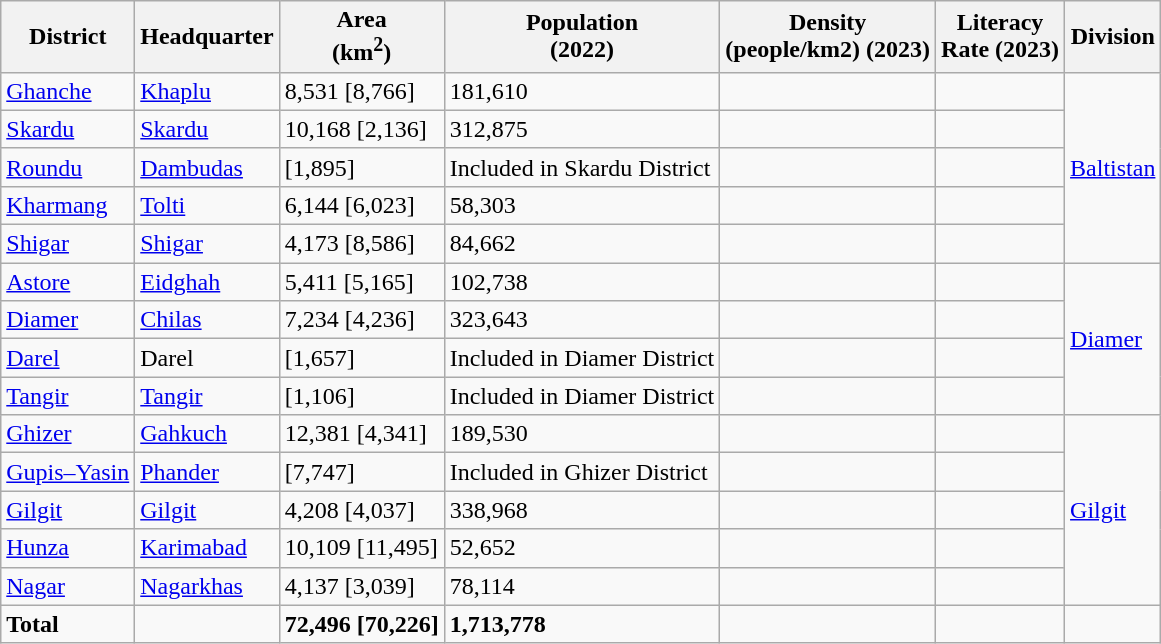<table class="wikitable sortable static-row-numbers static-row-header-hash" style="text-align:left">
<tr>
<th>District</th>
<th>Headquarter</th>
<th>Area<br>(km<sup>2</sup>)</th>
<th>Population<br>(2022)</th>
<th>Density<br>(people/km2)
(2023)</th>
<th>Literacy<br>Rate
(2023)</th>
<th>Division</th>
</tr>
<tr>
<td><a href='#'>Ghanche</a></td>
<td><a href='#'>Khaplu</a></td>
<td>8,531 [8,766]</td>
<td>181,610</td>
<td></td>
<td></td>
<td rowspan="5"><a href='#'>Baltistan</a></td>
</tr>
<tr>
<td><a href='#'>Skardu</a></td>
<td><a href='#'>Skardu</a></td>
<td>10,168 [2,136]</td>
<td>312,875</td>
<td></td>
<td></td>
</tr>
<tr>
<td><a href='#'>Roundu</a></td>
<td><a href='#'>Dambudas</a></td>
<td>[1,895]</td>
<td>Included in Skardu District</td>
<td></td>
<td></td>
</tr>
<tr>
<td><a href='#'>Kharmang</a></td>
<td><a href='#'>Tolti</a></td>
<td>6,144 [6,023]</td>
<td>58,303</td>
<td></td>
<td></td>
</tr>
<tr>
<td><a href='#'>Shigar</a></td>
<td><a href='#'>Shigar</a></td>
<td>4,173 [8,586]</td>
<td>84,662</td>
<td></td>
<td></td>
</tr>
<tr>
<td><a href='#'>Astore</a></td>
<td><a href='#'>Eidghah</a></td>
<td>5,411 [5,165]</td>
<td>102,738</td>
<td></td>
<td></td>
<td rowspan="4"><a href='#'>Diamer</a></td>
</tr>
<tr>
<td><a href='#'>Diamer</a></td>
<td><a href='#'>Chilas</a></td>
<td>7,234 [4,236]</td>
<td>323,643</td>
<td></td>
<td></td>
</tr>
<tr>
<td><a href='#'>Darel</a></td>
<td>Darel</td>
<td>[1,657]</td>
<td>Included in Diamer District</td>
<td></td>
<td></td>
</tr>
<tr>
<td><a href='#'>Tangir</a></td>
<td><a href='#'>Tangir</a></td>
<td>[1,106]</td>
<td>Included in Diamer District</td>
<td></td>
<td></td>
</tr>
<tr>
<td><a href='#'>Ghizer</a></td>
<td><a href='#'>Gahkuch</a></td>
<td>12,381 [4,341]</td>
<td>189,530</td>
<td></td>
<td></td>
<td rowspan="5"><a href='#'>Gilgit</a></td>
</tr>
<tr>
<td><a href='#'>Gupis–Yasin</a></td>
<td><a href='#'>Phander</a></td>
<td>[7,747]</td>
<td>Included in Ghizer District</td>
<td></td>
<td></td>
</tr>
<tr>
<td><a href='#'>Gilgit</a></td>
<td><a href='#'>Gilgit</a></td>
<td>4,208 [4,037]</td>
<td>338,968</td>
<td></td>
<td></td>
</tr>
<tr>
<td><a href='#'>Hunza</a></td>
<td><a href='#'>Karimabad</a></td>
<td>10,109 [11,495]</td>
<td>52,652</td>
<td></td>
<td></td>
</tr>
<tr>
<td><a href='#'>Nagar</a></td>
<td><a href='#'>Nagarkhas</a></td>
<td>4,137 [3,039]</td>
<td>78,114</td>
<td></td>
<td></td>
</tr>
<tr>
<td><strong>Total</strong></td>
<td></td>
<td><strong>72,496 [70,226]</strong></td>
<td><strong>1,713,778</strong></td>
<td></td>
<td></td>
</tr>
</table>
